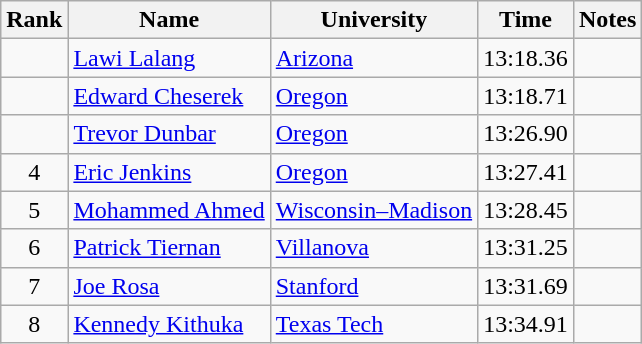<table class="wikitable sortable" style="text-align:center">
<tr>
<th>Rank</th>
<th>Name</th>
<th>University</th>
<th>Time</th>
<th>Notes</th>
</tr>
<tr>
<td></td>
<td align=left><a href='#'>Lawi Lalang</a> </td>
<td align=left><a href='#'>Arizona</a></td>
<td>13:18.36</td>
<td></td>
</tr>
<tr>
<td></td>
<td align=left><a href='#'>Edward Cheserek</a> </td>
<td align=left><a href='#'>Oregon</a></td>
<td>13:18.71</td>
<td></td>
</tr>
<tr>
<td></td>
<td align=left><a href='#'>Trevor Dunbar</a></td>
<td align="left"><a href='#'>Oregon</a></td>
<td>13:26.90</td>
<td></td>
</tr>
<tr>
<td>4</td>
<td align=left><a href='#'>Eric Jenkins</a></td>
<td align=left><a href='#'>Oregon</a></td>
<td>13:27.41</td>
<td></td>
</tr>
<tr>
<td>5</td>
<td align=left><a href='#'>Mohammed Ahmed</a> </td>
<td align=left><a href='#'>Wisconsin–Madison</a></td>
<td>13:28.45</td>
<td></td>
</tr>
<tr>
<td>6</td>
<td align=left><a href='#'>Patrick Tiernan</a> </td>
<td align=left><a href='#'>Villanova</a></td>
<td>13:31.25</td>
<td></td>
</tr>
<tr>
<td>7</td>
<td align=left><a href='#'>Joe Rosa</a> </td>
<td align="left"><a href='#'>Stanford</a></td>
<td>13:31.69</td>
<td></td>
</tr>
<tr>
<td>8</td>
<td align=left><a href='#'>Kennedy Kithuka</a> </td>
<td align=left><a href='#'>Texas Tech</a></td>
<td>13:34.91</td>
<td></td>
</tr>
</table>
